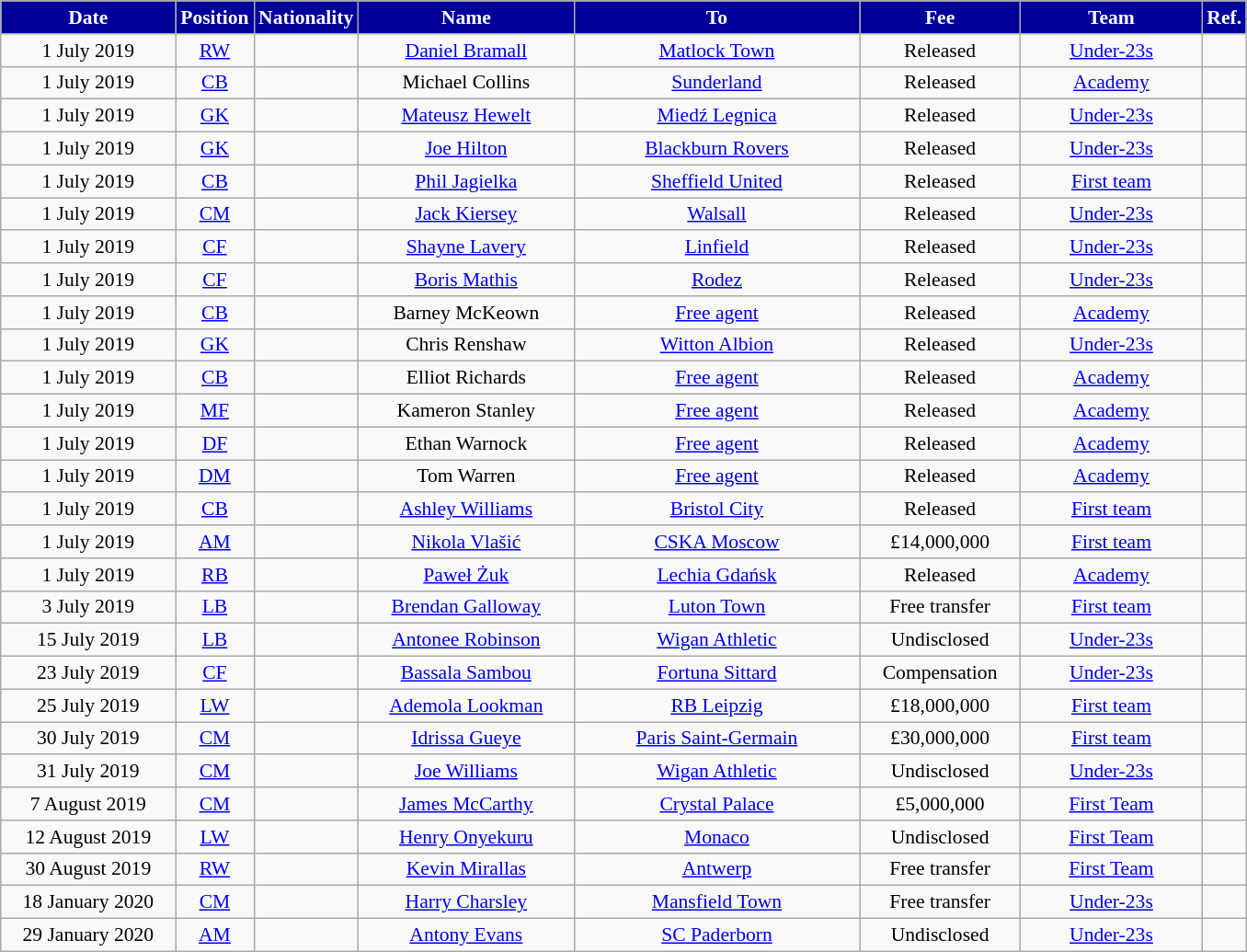<table class="wikitable" style="text-align:center; font-size:90%; ">
<tr>
<th style="background:#000099; color:#FFFFFF; width:120px;">Date</th>
<th style="background:#000099; color:#FFFFFF; width:50px;">Position</th>
<th style="background:#000099; color:#FFFFFF; width:50px;">Nationality</th>
<th style="background:#000099; color:#FFFFFF; width:150px;">Name</th>
<th style="background:#000099; color:#FFFFFF; width:200px;">To</th>
<th style="background:#000099; color:#FFFFFF; width:110px;">Fee</th>
<th style="background:#000099; color:#FFFFFF; width:125px;">Team</th>
<th style="background:#000099; color:#FFFFFF; width:25px;">Ref.</th>
</tr>
<tr>
<td>1 July 2019</td>
<td><a href='#'>RW</a></td>
<td></td>
<td><a href='#'>Daniel Bramall</a></td>
<td> <a href='#'>Matlock Town</a></td>
<td>Released</td>
<td><a href='#'>Under-23s</a></td>
<td></td>
</tr>
<tr>
<td>1 July 2019</td>
<td><a href='#'>CB</a></td>
<td></td>
<td>Michael Collins</td>
<td> <a href='#'>Sunderland</a></td>
<td>Released</td>
<td><a href='#'>Academy</a></td>
<td></td>
</tr>
<tr>
<td>1 July 2019</td>
<td><a href='#'>GK</a></td>
<td></td>
<td><a href='#'>Mateusz Hewelt</a></td>
<td> <a href='#'>Miedź Legnica</a></td>
<td>Released</td>
<td><a href='#'>Under-23s</a></td>
<td></td>
</tr>
<tr>
<td>1 July 2019</td>
<td><a href='#'>GK</a></td>
<td></td>
<td><a href='#'>Joe Hilton</a></td>
<td> <a href='#'>Blackburn Rovers</a></td>
<td>Released</td>
<td><a href='#'>Under-23s</a></td>
<td></td>
</tr>
<tr>
<td>1 July 2019</td>
<td><a href='#'>CB</a></td>
<td></td>
<td><a href='#'>Phil Jagielka</a></td>
<td> <a href='#'>Sheffield United</a></td>
<td>Released</td>
<td><a href='#'>First team</a></td>
<td></td>
</tr>
<tr>
<td>1 July 2019</td>
<td><a href='#'>CM</a></td>
<td></td>
<td><a href='#'>Jack Kiersey</a></td>
<td> <a href='#'>Walsall</a></td>
<td>Released</td>
<td><a href='#'>Under-23s</a></td>
<td></td>
</tr>
<tr>
<td>1 July 2019</td>
<td><a href='#'>CF</a></td>
<td></td>
<td><a href='#'>Shayne Lavery</a></td>
<td> <a href='#'>Linfield</a></td>
<td>Released</td>
<td><a href='#'>Under-23s</a></td>
<td></td>
</tr>
<tr>
<td>1 July 2019</td>
<td><a href='#'>CF</a></td>
<td></td>
<td><a href='#'>Boris Mathis</a></td>
<td> <a href='#'>Rodez</a></td>
<td>Released</td>
<td><a href='#'>Under-23s</a></td>
<td></td>
</tr>
<tr>
<td>1 July 2019</td>
<td><a href='#'>CB</a></td>
<td></td>
<td>Barney McKeown</td>
<td> <a href='#'>Free agent</a></td>
<td>Released</td>
<td><a href='#'>Academy</a></td>
<td></td>
</tr>
<tr>
<td>1 July 2019</td>
<td><a href='#'>GK</a></td>
<td></td>
<td>Chris Renshaw</td>
<td> <a href='#'>Witton Albion</a></td>
<td>Released</td>
<td><a href='#'>Under-23s</a></td>
<td></td>
</tr>
<tr>
<td>1 July 2019</td>
<td><a href='#'>CB</a></td>
<td></td>
<td>Elliot Richards</td>
<td> <a href='#'>Free agent</a></td>
<td>Released</td>
<td><a href='#'>Academy</a></td>
<td></td>
</tr>
<tr>
<td>1 July 2019</td>
<td><a href='#'>MF</a></td>
<td></td>
<td>Kameron Stanley</td>
<td> <a href='#'>Free agent</a></td>
<td>Released</td>
<td><a href='#'>Academy</a></td>
<td></td>
</tr>
<tr>
<td>1 July 2019</td>
<td><a href='#'>DF</a></td>
<td></td>
<td>Ethan Warnock</td>
<td> <a href='#'>Free agent</a></td>
<td>Released</td>
<td><a href='#'>Academy</a></td>
<td></td>
</tr>
<tr>
<td>1 July 2019</td>
<td><a href='#'>DM</a></td>
<td></td>
<td>Tom Warren</td>
<td> <a href='#'>Free agent</a></td>
<td>Released</td>
<td><a href='#'>Academy</a></td>
<td></td>
</tr>
<tr>
<td>1 July 2019</td>
<td><a href='#'>CB</a></td>
<td></td>
<td><a href='#'>Ashley Williams</a></td>
<td> <a href='#'>Bristol City</a></td>
<td>Released</td>
<td><a href='#'>First team</a></td>
<td></td>
</tr>
<tr>
<td>1 July 2019</td>
<td><a href='#'>AM</a></td>
<td></td>
<td><a href='#'>Nikola Vlašić</a></td>
<td> <a href='#'>CSKA Moscow</a></td>
<td>£14,000,000</td>
<td><a href='#'>First team</a></td>
<td></td>
</tr>
<tr>
<td>1 July 2019</td>
<td><a href='#'>RB</a></td>
<td></td>
<td><a href='#'>Paweł Żuk</a></td>
<td> <a href='#'>Lechia Gdańsk</a></td>
<td>Released</td>
<td><a href='#'>Academy</a></td>
<td></td>
</tr>
<tr>
<td>3 July 2019</td>
<td><a href='#'>LB</a></td>
<td></td>
<td><a href='#'>Brendan Galloway</a></td>
<td> <a href='#'>Luton Town</a></td>
<td>Free transfer</td>
<td><a href='#'>First team</a></td>
<td></td>
</tr>
<tr>
<td>15 July 2019</td>
<td><a href='#'>LB</a></td>
<td></td>
<td><a href='#'>Antonee Robinson</a></td>
<td> <a href='#'>Wigan Athletic</a></td>
<td>Undisclosed</td>
<td><a href='#'>Under-23s</a></td>
<td></td>
</tr>
<tr>
<td>23 July 2019</td>
<td><a href='#'>CF</a></td>
<td></td>
<td><a href='#'>Bassala Sambou</a></td>
<td> <a href='#'>Fortuna Sittard</a></td>
<td>Compensation</td>
<td><a href='#'>Under-23s</a></td>
<td></td>
</tr>
<tr>
<td>25 July 2019</td>
<td><a href='#'>LW</a></td>
<td></td>
<td><a href='#'>Ademola Lookman</a></td>
<td> <a href='#'>RB Leipzig</a></td>
<td>£18,000,000</td>
<td><a href='#'>First team</a></td>
<td></td>
</tr>
<tr>
<td>30 July 2019</td>
<td><a href='#'>CM</a></td>
<td></td>
<td><a href='#'>Idrissa Gueye</a></td>
<td> <a href='#'>Paris Saint-Germain</a></td>
<td>£30,000,000</td>
<td><a href='#'>First team</a></td>
<td></td>
</tr>
<tr>
<td>31 July 2019</td>
<td><a href='#'>CM</a></td>
<td></td>
<td><a href='#'>Joe Williams</a></td>
<td> <a href='#'>Wigan Athletic</a></td>
<td>Undisclosed</td>
<td><a href='#'>Under-23s</a></td>
<td></td>
</tr>
<tr>
<td>7 August 2019</td>
<td><a href='#'>CM</a></td>
<td></td>
<td><a href='#'>James McCarthy</a></td>
<td> <a href='#'>Crystal Palace</a></td>
<td>£5,000,000</td>
<td><a href='#'>First Team</a></td>
<td></td>
</tr>
<tr>
<td>12 August 2019</td>
<td><a href='#'>LW</a></td>
<td></td>
<td><a href='#'>Henry Onyekuru</a></td>
<td> <a href='#'>Monaco</a></td>
<td>Undisclosed</td>
<td><a href='#'>First Team</a></td>
<td></td>
</tr>
<tr>
<td>30 August 2019</td>
<td><a href='#'>RW</a></td>
<td></td>
<td><a href='#'>Kevin Mirallas</a></td>
<td> <a href='#'>Antwerp</a></td>
<td>Free transfer</td>
<td><a href='#'>First Team</a></td>
<td></td>
</tr>
<tr>
<td>18 January 2020</td>
<td><a href='#'>CM</a></td>
<td></td>
<td><a href='#'>Harry Charsley</a></td>
<td> <a href='#'>Mansfield Town</a></td>
<td>Free transfer</td>
<td><a href='#'>Under-23s</a></td>
<td></td>
</tr>
<tr>
<td>29 January 2020</td>
<td><a href='#'>AM</a></td>
<td></td>
<td><a href='#'>Antony Evans</a></td>
<td> <a href='#'>SC Paderborn</a></td>
<td>Undisclosed</td>
<td><a href='#'>Under-23s</a></td>
<td></td>
</tr>
</table>
